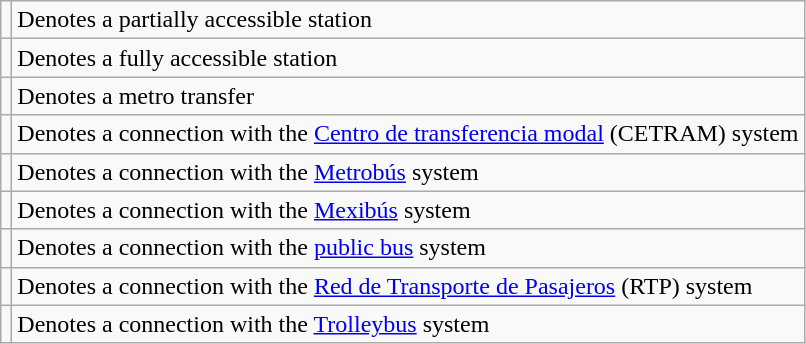<table class="wikitable">
<tr>
<td> </td>
<td>Denotes a partially accessible station</td>
</tr>
<tr>
<td> </td>
<td>Denotes a fully accessible station</td>
</tr>
<tr>
<td></td>
<td>Denotes a metro transfer</td>
</tr>
<tr>
<td></td>
<td>Denotes a connection with the <a href='#'>Centro de transferencia modal</a> (CETRAM) system</td>
</tr>
<tr>
<td></td>
<td>Denotes a connection with the <a href='#'>Metrobús</a> system</td>
</tr>
<tr>
<td></td>
<td>Denotes a connection with the <a href='#'>Mexibús</a> system</td>
</tr>
<tr>
<td></td>
<td>Denotes a connection with the <a href='#'>public bus</a> system</td>
</tr>
<tr>
<td></td>
<td>Denotes a connection with the <a href='#'>Red de Transporte de Pasajeros</a> (RTP) system</td>
</tr>
<tr>
<td></td>
<td>Denotes a connection with the <a href='#'>Trolleybus</a> system</td>
</tr>
</table>
